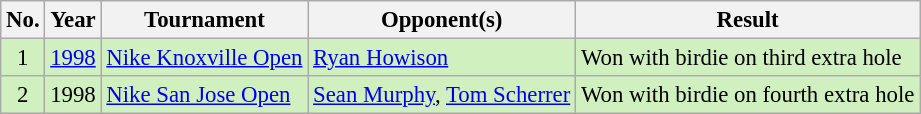<table class="wikitable" style="font-size:95%;">
<tr>
<th>No.</th>
<th>Year</th>
<th>Tournament</th>
<th>Opponent(s)</th>
<th>Result</th>
</tr>
<tr style="background:#D0F0C0;">
<td align=center>1</td>
<td><a href='#'>1998</a></td>
<td><a href='#'>Nike Knoxville Open</a></td>
<td> <a href='#'>Ryan Howison</a></td>
<td>Won with birdie on third extra hole</td>
</tr>
<tr style="background:#D0F0C0;">
<td align=center>2</td>
<td>1998</td>
<td><a href='#'>Nike San Jose Open</a></td>
<td> <a href='#'>Sean Murphy</a>,  <a href='#'>Tom Scherrer</a></td>
<td>Won with birdie on fourth extra hole</td>
</tr>
</table>
